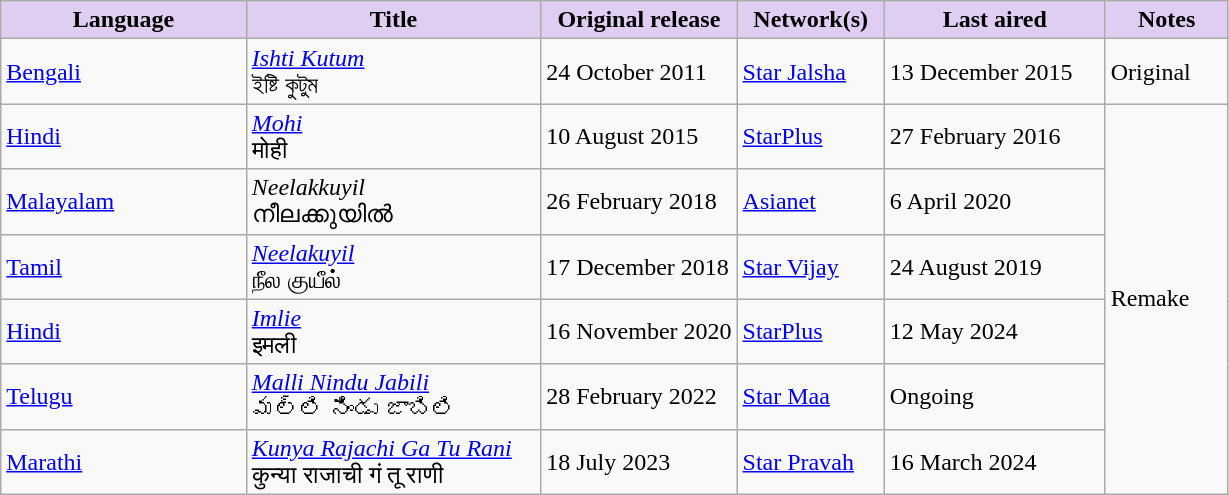<table class="wikitable" style="margin-right: 0;">
<tr>
<th style="background:#E0CEF2; width:20%;">Language</th>
<th style="background:#E0CEF2; width:24%;">Title</th>
<th style="background:#E0CEF2; width:16%;">Original release</th>
<th style="background:#E0CEF2; width:12%;">Network(s)</th>
<th style="background:#E0CEF2; width:18%;">Last aired</th>
<th style="background:#E0CEF2; width:22%;">Notes</th>
</tr>
<tr>
<td><a href='#'>Bengali</a></td>
<td><em><a href='#'>Ishti Kutum</a></em> <br> ইষ্টি কুটুম</td>
<td>24 October 2011</td>
<td><a href='#'>Star Jalsha</a></td>
<td>13 December 2015</td>
<td>Original</td>
</tr>
<tr>
<td><a href='#'>Hindi</a></td>
<td><em><a href='#'>Mohi</a></em> <br> मोही</td>
<td>10 August 2015</td>
<td><a href='#'>StarPlus</a></td>
<td>27 February 2016</td>
<td rowspan="6">Remake</td>
</tr>
<tr>
<td><a href='#'>Malayalam</a></td>
<td><em>Neelakkuyil</em> <br> നീലക്കുയിൽ</td>
<td>26 February 2018</td>
<td><a href='#'>Asianet</a></td>
<td>6 April 2020</td>
</tr>
<tr>
<td><a href='#'>Tamil</a></td>
<td><em><a href='#'>Neelakuyil</a></em> <br> நீல குயீல்</td>
<td>17 December 2018</td>
<td><a href='#'>Star Vijay</a></td>
<td>24 August 2019</td>
</tr>
<tr>
<td><a href='#'>Hindi</a></td>
<td><em><a href='#'>Imlie</a></em> <br> इमली</td>
<td>16 November 2020</td>
<td><a href='#'>StarPlus</a></td>
<td>12 May 2024</td>
</tr>
<tr>
<td><a href='#'>Telugu</a></td>
<td><em><a href='#'>Malli Nindu Jabili</a></em> <br> మల్లి నిండు జాబిలి</td>
<td>28 February 2022</td>
<td><a href='#'>Star Maa</a></td>
<td>Ongoing</td>
</tr>
<tr>
<td><a href='#'>Marathi</a></td>
<td><em><a href='#'>Kunya Rajachi Ga Tu Rani</a></em> <br> कुन्या राजाची गं तू राणी</td>
<td>18 July 2023</td>
<td><a href='#'>Star Pravah</a></td>
<td>16 March 2024</td>
</tr>
</table>
